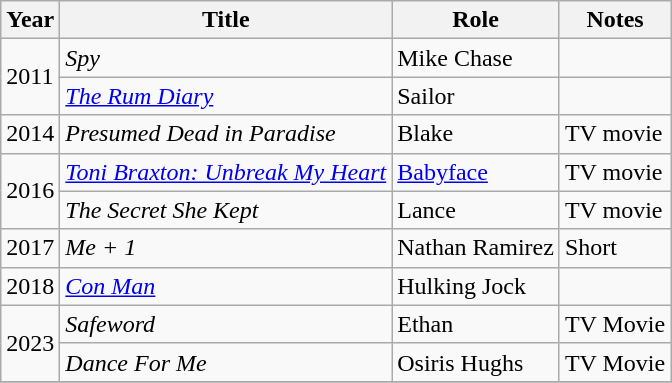<table class="wikitable">
<tr>
<th>Year</th>
<th>Title</th>
<th>Role</th>
<th>Notes</th>
</tr>
<tr>
<td rowspan="2">2011</td>
<td><em>Spy</em></td>
<td>Mike Chase</td>
<td></td>
</tr>
<tr>
<td><em><a href='#'>The Rum Diary</a></em></td>
<td>Sailor</td>
<td></td>
</tr>
<tr>
<td>2014</td>
<td><em>Presumed Dead in Paradise</em></td>
<td>Blake</td>
<td>TV movie</td>
</tr>
<tr>
<td rowspan="2">2016</td>
<td><em><a href='#'>Toni Braxton: Unbreak My Heart</a></em></td>
<td><a href='#'>Babyface</a></td>
<td>TV movie</td>
</tr>
<tr>
<td><em>The Secret She Kept</em></td>
<td>Lance</td>
<td>TV movie</td>
</tr>
<tr>
<td>2017</td>
<td><em>Me + 1</em></td>
<td>Nathan Ramirez</td>
<td>Short</td>
</tr>
<tr>
<td>2018</td>
<td><em><a href='#'>Con Man</a></em></td>
<td>Hulking Jock</td>
<td></td>
</tr>
<tr>
<td rowspan="2">2023</td>
<td><em>Safeword</em></td>
<td>Ethan</td>
<td>TV Movie</td>
</tr>
<tr>
<td><em>Dance For Me</em></td>
<td>Osiris Hughs</td>
<td>TV Movie</td>
</tr>
<tr>
</tr>
</table>
